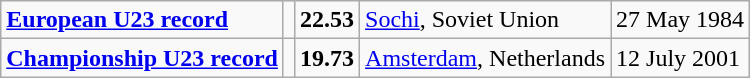<table class="wikitable">
<tr>
<td><strong><a href='#'>European U23 record</a></strong></td>
<td></td>
<td><strong>22.53</strong></td>
<td><a href='#'>Sochi</a>, Soviet Union</td>
<td>27 May 1984</td>
</tr>
<tr>
<td><strong><a href='#'>Championship U23 record</a></strong></td>
<td></td>
<td><strong>19.73</strong></td>
<td><a href='#'>Amsterdam</a>, Netherlands</td>
<td>12 July 2001</td>
</tr>
</table>
